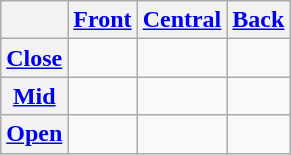<table class="wikitable" style="text-align: center;">
<tr>
<th></th>
<th><a href='#'>Front</a></th>
<th><a href='#'>Central</a></th>
<th><a href='#'>Back</a></th>
</tr>
<tr>
<th><a href='#'>Close</a></th>
<td></td>
<td></td>
<td></td>
</tr>
<tr>
<th><a href='#'>Mid</a></th>
<td></td>
<td></td>
<td></td>
</tr>
<tr>
<th><a href='#'>Open</a></th>
<td></td>
<td></td>
<td></td>
</tr>
</table>
